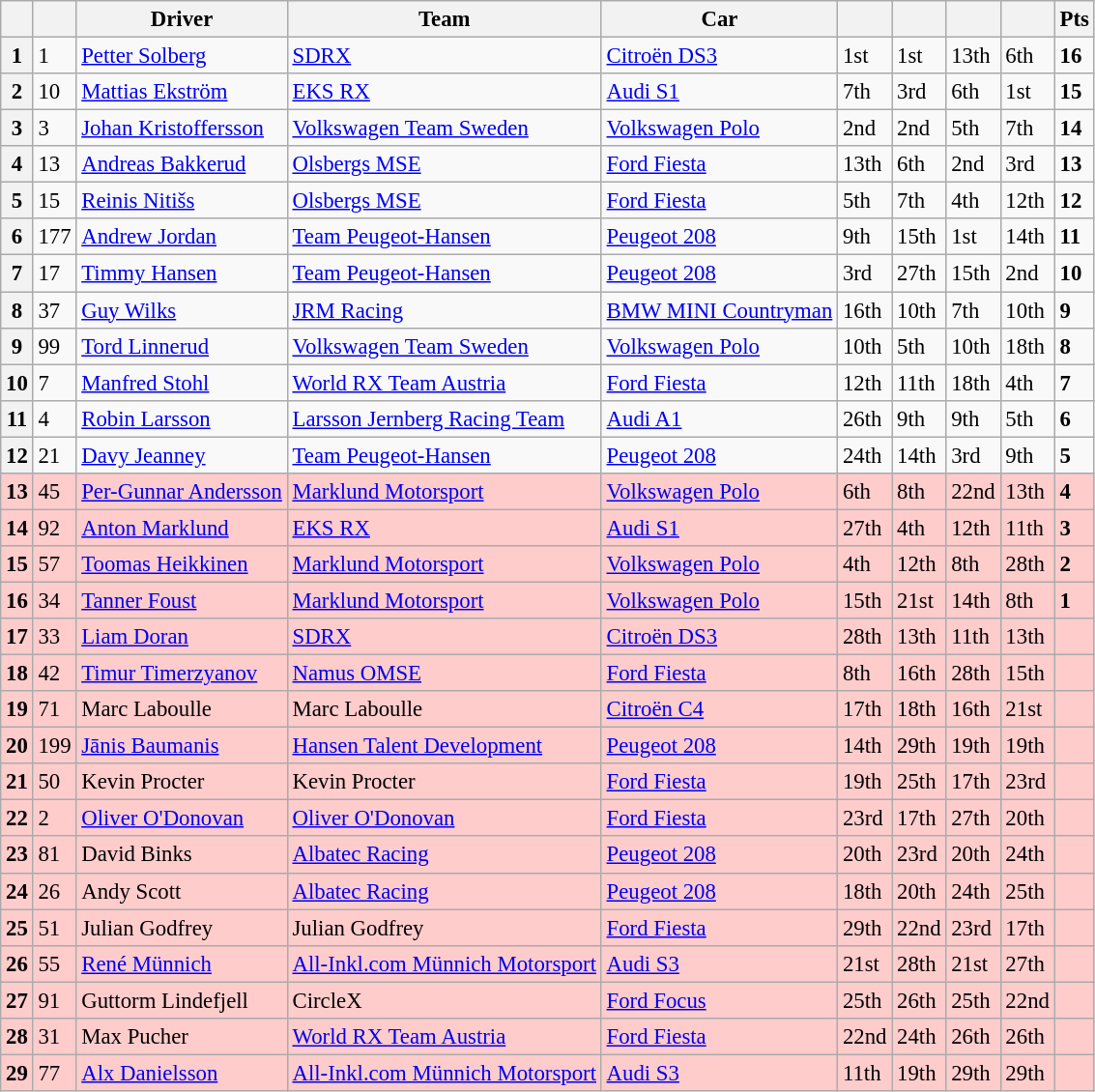<table class=wikitable style="font-size:95%">
<tr>
<th></th>
<th></th>
<th>Driver</th>
<th>Team</th>
<th>Car</th>
<th></th>
<th></th>
<th></th>
<th></th>
<th>Pts</th>
</tr>
<tr>
<th>1</th>
<td>1</td>
<td> <a href='#'>Petter Solberg</a></td>
<td><a href='#'>SDRX</a></td>
<td><a href='#'>Citroën DS3</a></td>
<td>1st</td>
<td>1st</td>
<td>13th</td>
<td>6th</td>
<td><strong>16</strong></td>
</tr>
<tr>
<th>2</th>
<td>10</td>
<td> <a href='#'>Mattias Ekström</a></td>
<td><a href='#'>EKS RX</a></td>
<td><a href='#'>Audi S1</a></td>
<td>7th</td>
<td>3rd</td>
<td>6th</td>
<td>1st</td>
<td><strong>15</strong></td>
</tr>
<tr>
<th>3</th>
<td>3</td>
<td> <a href='#'>Johan Kristoffersson</a></td>
<td><a href='#'>Volkswagen Team Sweden</a></td>
<td><a href='#'>Volkswagen Polo</a></td>
<td>2nd</td>
<td>2nd</td>
<td>5th</td>
<td>7th</td>
<td><strong>14</strong></td>
</tr>
<tr>
<th>4</th>
<td>13</td>
<td> <a href='#'>Andreas Bakkerud</a></td>
<td><a href='#'>Olsbergs MSE</a></td>
<td><a href='#'>Ford Fiesta</a></td>
<td>13th</td>
<td>6th</td>
<td>2nd</td>
<td>3rd</td>
<td><strong>13</strong></td>
</tr>
<tr>
<th>5</th>
<td>15</td>
<td> <a href='#'>Reinis Nitišs</a></td>
<td><a href='#'>Olsbergs MSE</a></td>
<td><a href='#'>Ford Fiesta</a></td>
<td>5th</td>
<td>7th</td>
<td>4th</td>
<td>12th</td>
<td><strong>12</strong></td>
</tr>
<tr>
<th>6</th>
<td>177</td>
<td> <a href='#'>Andrew Jordan</a></td>
<td><a href='#'>Team Peugeot-Hansen</a></td>
<td><a href='#'>Peugeot 208</a></td>
<td>9th</td>
<td>15th</td>
<td>1st</td>
<td>14th</td>
<td><strong>11</strong></td>
</tr>
<tr>
<th>7</th>
<td>17</td>
<td> <a href='#'>Timmy Hansen</a></td>
<td><a href='#'>Team Peugeot-Hansen</a></td>
<td><a href='#'>Peugeot 208</a></td>
<td>3rd</td>
<td>27th</td>
<td>15th</td>
<td>2nd</td>
<td><strong>10</strong></td>
</tr>
<tr>
<th>8</th>
<td>37</td>
<td> <a href='#'>Guy Wilks</a></td>
<td><a href='#'>JRM Racing</a></td>
<td><a href='#'>BMW MINI Countryman</a></td>
<td>16th</td>
<td>10th</td>
<td>7th</td>
<td>10th</td>
<td><strong>9</strong></td>
</tr>
<tr>
<th>9</th>
<td>99</td>
<td> <a href='#'>Tord Linnerud</a></td>
<td><a href='#'>Volkswagen Team Sweden</a></td>
<td><a href='#'>Volkswagen Polo</a></td>
<td>10th</td>
<td>5th</td>
<td>10th</td>
<td>18th</td>
<td><strong>8</strong></td>
</tr>
<tr>
<th>10</th>
<td>7</td>
<td> <a href='#'>Manfred Stohl</a></td>
<td><a href='#'>World RX Team Austria</a></td>
<td><a href='#'>Ford Fiesta</a></td>
<td>12th</td>
<td>11th</td>
<td>18th</td>
<td>4th</td>
<td><strong>7</strong></td>
</tr>
<tr>
<th>11</th>
<td>4</td>
<td> <a href='#'>Robin Larsson</a></td>
<td><a href='#'>Larsson Jernberg Racing Team</a></td>
<td><a href='#'>Audi A1</a></td>
<td>26th</td>
<td>9th</td>
<td>9th</td>
<td>5th</td>
<td><strong>6</strong></td>
</tr>
<tr>
<th>12</th>
<td>21</td>
<td> <a href='#'>Davy Jeanney</a></td>
<td><a href='#'>Team Peugeot-Hansen</a></td>
<td><a href='#'>Peugeot 208</a></td>
<td>24th</td>
<td>14th</td>
<td>3rd</td>
<td>9th</td>
<td><strong>5</strong></td>
</tr>
<tr>
<th style="background:#ffcccc;">13</th>
<td style="background:#ffcccc;">45</td>
<td style="background:#ffcccc;"> <a href='#'>Per-Gunnar Andersson</a></td>
<td style="background:#ffcccc;"><a href='#'>Marklund Motorsport</a></td>
<td style="background:#ffcccc;"><a href='#'>Volkswagen Polo</a></td>
<td style="background:#ffcccc;">6th</td>
<td style="background:#ffcccc;">8th</td>
<td style="background:#ffcccc;">22nd</td>
<td style="background:#ffcccc;">13th</td>
<td style="background:#ffcccc;"><strong>4</strong></td>
</tr>
<tr>
<th style="background:#ffcccc;">14</th>
<td style="background:#ffcccc;">92</td>
<td style="background:#ffcccc;"> <a href='#'>Anton Marklund</a></td>
<td style="background:#ffcccc;"><a href='#'>EKS RX</a></td>
<td style="background:#ffcccc;"><a href='#'>Audi S1</a></td>
<td style="background:#ffcccc;">27th</td>
<td style="background:#ffcccc;">4th</td>
<td style="background:#ffcccc;">12th</td>
<td style="background:#ffcccc;">11th</td>
<td style="background:#ffcccc;"><strong>3</strong></td>
</tr>
<tr>
<th style="background:#ffcccc;">15</th>
<td style="background:#ffcccc;">57</td>
<td style="background:#ffcccc;"> <a href='#'>Toomas Heikkinen</a></td>
<td style="background:#ffcccc;"><a href='#'>Marklund Motorsport</a></td>
<td style="background:#ffcccc;"><a href='#'>Volkswagen Polo</a></td>
<td style="background:#ffcccc;">4th</td>
<td style="background:#ffcccc;">12th</td>
<td style="background:#ffcccc;">8th</td>
<td style="background:#ffcccc;">28th</td>
<td style="background:#ffcccc;"><strong>2</strong></td>
</tr>
<tr>
<th style="background:#ffcccc;">16</th>
<td style="background:#ffcccc;">34</td>
<td style="background:#ffcccc;"> <a href='#'>Tanner Foust</a></td>
<td style="background:#ffcccc;"><a href='#'>Marklund Motorsport</a></td>
<td style="background:#ffcccc;"><a href='#'>Volkswagen Polo</a></td>
<td style="background:#ffcccc;">15th</td>
<td style="background:#ffcccc;">21st</td>
<td style="background:#ffcccc;">14th</td>
<td style="background:#ffcccc;">8th</td>
<td style="background:#ffcccc;"><strong>1</strong></td>
</tr>
<tr>
<th style="background:#ffcccc;">17</th>
<td style="background:#ffcccc;">33</td>
<td style="background:#ffcccc;"> <a href='#'>Liam Doran</a></td>
<td style="background:#ffcccc;"><a href='#'>SDRX</a></td>
<td style="background:#ffcccc;"><a href='#'>Citroën DS3</a></td>
<td style="background:#ffcccc;">28th</td>
<td style="background:#ffcccc;">13th</td>
<td style="background:#ffcccc;">11th</td>
<td style="background:#ffcccc;">13th</td>
<td style="background:#ffcccc;"></td>
</tr>
<tr>
<th style="background:#ffcccc;">18</th>
<td style="background:#ffcccc;">42</td>
<td style="background:#ffcccc;"> <a href='#'>Timur Timerzyanov</a></td>
<td style="background:#ffcccc;"><a href='#'>Namus OMSE</a></td>
<td style="background:#ffcccc;"><a href='#'>Ford Fiesta</a></td>
<td style="background:#ffcccc;">8th</td>
<td style="background:#ffcccc;">16th</td>
<td style="background:#ffcccc;">28th</td>
<td style="background:#ffcccc;">15th</td>
<td style="background:#ffcccc;"></td>
</tr>
<tr>
<th style="background:#ffcccc;">19</th>
<td style="background:#ffcccc;">71</td>
<td style="background:#ffcccc;"> Marc Laboulle</td>
<td style="background:#ffcccc;">Marc Laboulle</td>
<td style="background:#ffcccc;"><a href='#'>Citroën C4</a></td>
<td style="background:#ffcccc;">17th</td>
<td style="background:#ffcccc;">18th</td>
<td style="background:#ffcccc;">16th</td>
<td style="background:#ffcccc;">21st</td>
<td style="background:#ffcccc;"></td>
</tr>
<tr>
<th style="background:#ffcccc;">20</th>
<td style="background:#ffcccc;">199</td>
<td style="background:#ffcccc;"> <a href='#'>Jānis Baumanis</a></td>
<td style="background:#ffcccc;"><a href='#'>Hansen Talent Development</a></td>
<td style="background:#ffcccc;"><a href='#'>Peugeot 208</a></td>
<td style="background:#ffcccc;">14th</td>
<td style="background:#ffcccc;">29th</td>
<td style="background:#ffcccc;">19th</td>
<td style="background:#ffcccc;">19th</td>
<td style="background:#ffcccc;"></td>
</tr>
<tr>
<th style="background:#ffcccc;">21</th>
<td style="background:#ffcccc;">50</td>
<td style="background:#ffcccc;"> Kevin Procter</td>
<td style="background:#ffcccc;">Kevin Procter</td>
<td style="background:#ffcccc;"><a href='#'>Ford Fiesta</a></td>
<td style="background:#ffcccc;">19th</td>
<td style="background:#ffcccc;">25th</td>
<td style="background:#ffcccc;">17th</td>
<td style="background:#ffcccc;">23rd</td>
<td style="background:#ffcccc;"></td>
</tr>
<tr>
<th style="background:#ffcccc;">22</th>
<td style="background:#ffcccc;">2</td>
<td style="background:#ffcccc;"> <a href='#'>Oliver O'Donovan</a></td>
<td style="background:#ffcccc;"><a href='#'>Oliver O'Donovan</a></td>
<td style="background:#ffcccc;"><a href='#'>Ford Fiesta</a></td>
<td style="background:#ffcccc;">23rd</td>
<td style="background:#ffcccc;">17th</td>
<td style="background:#ffcccc;">27th</td>
<td style="background:#ffcccc;">20th</td>
<td style="background:#ffcccc;"></td>
</tr>
<tr>
<th style="background:#ffcccc;">23</th>
<td style="background:#ffcccc;">81</td>
<td style="background:#ffcccc;"> David Binks</td>
<td style="background:#ffcccc;"><a href='#'>Albatec Racing</a></td>
<td style="background:#ffcccc;"><a href='#'>Peugeot 208</a></td>
<td style="background:#ffcccc;">20th</td>
<td style="background:#ffcccc;">23rd</td>
<td style="background:#ffcccc;">20th</td>
<td style="background:#ffcccc;">24th</td>
<td style="background:#ffcccc;"></td>
</tr>
<tr>
<th style="background:#ffcccc;">24</th>
<td style="background:#ffcccc;">26</td>
<td style="background:#ffcccc;"> Andy Scott</td>
<td style="background:#ffcccc;"><a href='#'>Albatec Racing</a></td>
<td style="background:#ffcccc;"><a href='#'>Peugeot 208</a></td>
<td style="background:#ffcccc;">18th</td>
<td style="background:#ffcccc;">20th</td>
<td style="background:#ffcccc;">24th</td>
<td style="background:#ffcccc;">25th</td>
<td style="background:#ffcccc;"></td>
</tr>
<tr>
<th style="background:#ffcccc;">25</th>
<td style="background:#ffcccc;">51</td>
<td style="background:#ffcccc;"> Julian Godfrey</td>
<td style="background:#ffcccc;">Julian Godfrey</td>
<td style="background:#ffcccc;"><a href='#'>Ford Fiesta</a></td>
<td style="background:#ffcccc;">29th</td>
<td style="background:#ffcccc;">22nd</td>
<td style="background:#ffcccc;">23rd</td>
<td style="background:#ffcccc;">17th</td>
<td style="background:#ffcccc;"></td>
</tr>
<tr>
<th style="background:#ffcccc;">26</th>
<td style="background:#ffcccc;">55</td>
<td style="background:#ffcccc;"> <a href='#'>René Münnich</a></td>
<td style="background:#ffcccc;"><a href='#'>All-Inkl.com Münnich Motorsport</a></td>
<td style="background:#ffcccc;"><a href='#'>Audi S3</a></td>
<td style="background:#ffcccc;">21st</td>
<td style="background:#ffcccc;">28th</td>
<td style="background:#ffcccc;">21st</td>
<td style="background:#ffcccc;">27th</td>
<td style="background:#ffcccc;"></td>
</tr>
<tr>
<th style="background:#ffcccc;">27</th>
<td style="background:#ffcccc;">91</td>
<td style="background:#ffcccc;"> Guttorm Lindefjell</td>
<td style="background:#ffcccc;">CircleX</td>
<td style="background:#ffcccc;"><a href='#'>Ford Focus</a></td>
<td style="background:#ffcccc;">25th</td>
<td style="background:#ffcccc;">26th</td>
<td style="background:#ffcccc;">25th</td>
<td style="background:#ffcccc;">22nd</td>
<td style="background:#ffcccc;"></td>
</tr>
<tr>
<th style="background:#ffcccc;">28</th>
<td style="background:#ffcccc;">31</td>
<td style="background:#ffcccc;"> Max Pucher</td>
<td style="background:#ffcccc;"><a href='#'>World RX Team Austria</a></td>
<td style="background:#ffcccc;"><a href='#'>Ford Fiesta</a></td>
<td style="background:#ffcccc;">22nd</td>
<td style="background:#ffcccc;">24th</td>
<td style="background:#ffcccc;">26th</td>
<td style="background:#ffcccc;">26th</td>
<td style="background:#ffcccc;"></td>
</tr>
<tr>
<th style="background:#ffcccc;">29</th>
<td style="background:#ffcccc;">77</td>
<td style="background:#ffcccc;"> <a href='#'>Alx Danielsson</a></td>
<td style="background:#ffcccc;"><a href='#'>All-Inkl.com Münnich Motorsport</a></td>
<td style="background:#ffcccc;"><a href='#'>Audi S3</a></td>
<td style="background:#ffcccc;">11th</td>
<td style="background:#ffcccc;">19th</td>
<td style="background:#ffcccc;">29th</td>
<td style="background:#ffcccc;">29th</td>
<td style="background:#ffcccc;"></td>
</tr>
</table>
